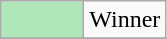<table class="wikitable">
<tr>
<td style="background:#afe6ba; width:3em;"></td>
<td>Winner</td>
</tr>
<tr>
</tr>
</table>
